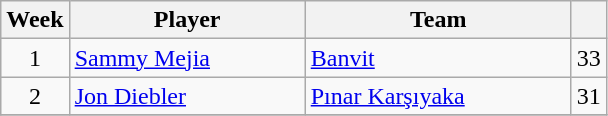<table class="wikitable sortable" style="text-align: center;">
<tr>
<th style="text-align:center;">Week</th>
<th style="text-align:center; width:150px;">Player</th>
<th style="text-align:center; width:170px;">Team</th>
<th style="text-align:center;"></th>
</tr>
<tr>
<td>1</td>
<td align="left"> <a href='#'>Sammy Mejia</a></td>
<td align="left"> <a href='#'>Banvit</a></td>
<td>33</td>
</tr>
<tr>
<td>2</td>
<td align="left"> <a href='#'>Jon Diebler</a></td>
<td align="left"> <a href='#'>Pınar Karşıyaka</a></td>
<td>31</td>
</tr>
<tr>
</tr>
</table>
